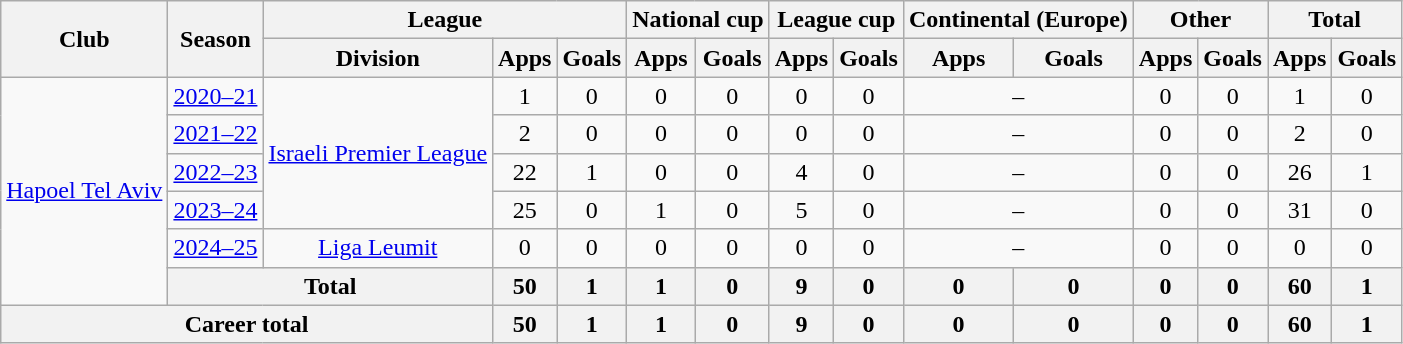<table class="wikitable" style="text-align:center">
<tr>
<th rowspan="2">Club</th>
<th rowspan="2">Season</th>
<th colspan="3">League</th>
<th colspan="2">National cup</th>
<th colspan="2">League cup</th>
<th colspan="2">Continental (Europe)</th>
<th colspan="2">Other</th>
<th colspan="2">Total</th>
</tr>
<tr>
<th>Division</th>
<th>Apps</th>
<th>Goals</th>
<th>Apps</th>
<th>Goals</th>
<th>Apps</th>
<th>Goals</th>
<th>Apps</th>
<th>Goals</th>
<th>Apps</th>
<th>Goals</th>
<th>Apps</th>
<th>Goals</th>
</tr>
<tr>
<td rowspan="6"><a href='#'>Hapoel Tel Aviv</a></td>
<td><a href='#'>2020–21</a></td>
<td rowspan="4"><a href='#'>Israeli Premier League</a></td>
<td>1</td>
<td>0</td>
<td>0</td>
<td>0</td>
<td>0</td>
<td>0</td>
<td colspan="2">–</td>
<td>0</td>
<td>0</td>
<td>1</td>
<td>0</td>
</tr>
<tr>
<td><a href='#'>2021–22</a></td>
<td>2</td>
<td>0</td>
<td>0</td>
<td>0</td>
<td>0</td>
<td>0</td>
<td colspan="2">–</td>
<td>0</td>
<td>0</td>
<td>2</td>
<td>0</td>
</tr>
<tr>
<td><a href='#'>2022–23</a></td>
<td>22</td>
<td>1</td>
<td>0</td>
<td>0</td>
<td>4</td>
<td>0</td>
<td colspan="2">–</td>
<td>0</td>
<td>0</td>
<td>26</td>
<td>1</td>
</tr>
<tr>
<td><a href='#'>2023–24</a></td>
<td>25</td>
<td>0</td>
<td>1</td>
<td>0</td>
<td>5</td>
<td>0</td>
<td colspan="2">–</td>
<td>0</td>
<td>0</td>
<td>31</td>
<td>0</td>
</tr>
<tr>
<td><a href='#'>2024–25</a></td>
<td rowspan="1"><a href='#'>Liga Leumit</a></td>
<td>0</td>
<td>0</td>
<td>0</td>
<td>0</td>
<td>0</td>
<td>0</td>
<td colspan="2">–</td>
<td>0</td>
<td>0</td>
<td>0</td>
<td>0</td>
</tr>
<tr>
<th colspan="2"><strong>Total</strong></th>
<th>50</th>
<th>1</th>
<th>1</th>
<th>0</th>
<th>9</th>
<th>0</th>
<th>0</th>
<th>0</th>
<th>0</th>
<th>0</th>
<th>60</th>
<th>1</th>
</tr>
<tr>
<th colspan="3"><strong>Career total</strong></th>
<th>50</th>
<th>1</th>
<th>1</th>
<th>0</th>
<th>9</th>
<th>0</th>
<th>0</th>
<th>0</th>
<th>0</th>
<th>0</th>
<th>60</th>
<th>1</th>
</tr>
</table>
